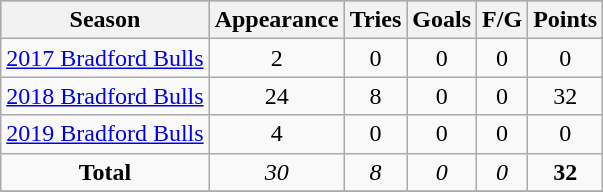<table class="wikitable" style="text-align:center;">
<tr bgcolor=#bdb76b>
<th>Season</th>
<th>Appearance</th>
<th>Tries</th>
<th>Goals</th>
<th>F/G</th>
<th>Points</th>
</tr>
<tr>
<td><a href='#'>2017 Bradford Bulls</a></td>
<td>2</td>
<td>0</td>
<td>0</td>
<td>0</td>
<td>0</td>
</tr>
<tr>
<td><a href='#'>2018 Bradford Bulls</a></td>
<td>24</td>
<td>8</td>
<td>0</td>
<td>0</td>
<td>32</td>
</tr>
<tr>
<td><a href='#'>2019 Bradford Bulls</a></td>
<td>4</td>
<td>0</td>
<td>0</td>
<td>0</td>
<td>0</td>
</tr>
<tr>
<td><strong>Total</strong></td>
<td><em>30</em></td>
<td><em>8</em></td>
<td><em>0</em></td>
<td><em>0</em></td>
<td><strong>32</strong></td>
</tr>
<tr>
</tr>
</table>
